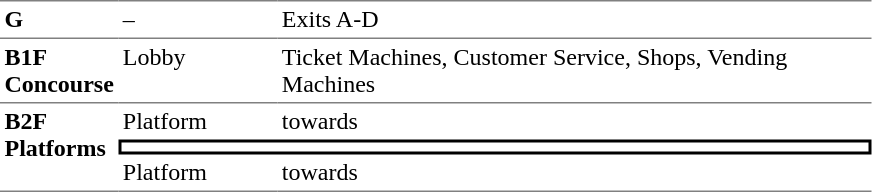<table table border=0 cellspacing=0 cellpadding=3>
<tr>
<td style="border-top:solid 1px gray;" width=50 valign=top><strong>G</strong></td>
<td style="border-top:solid 1px gray;" width=100 valign=top>–</td>
<td style="border-top:solid 1px gray;" width=390 valign=top>Exits A-D</td>
</tr>
<tr>
<td style="border-bottom:solid 1px gray; border-top:solid 1px gray;" valign=top width=50><strong>B1F<br>Concourse</strong></td>
<td style="border-bottom:solid 1px gray; border-top:solid 1px gray;" valign=top width=100>Lobby</td>
<td style="border-bottom:solid 1px gray; border-top:solid 1px gray;" valign=top width=390>Ticket Machines, Customer Service, Shops, Vending Machines</td>
</tr>
<tr>
<td style="border-bottom:solid 1px gray;" rowspan="3" valign=top><strong>B2F<br>Platforms</strong></td>
<td>Platform</td>
<td>  towards  </td>
</tr>
<tr>
<td style="border-right:solid 2px black;border-left:solid 2px black;border-top:solid 2px black;border-bottom:solid 2px black;text-align:center;" colspan=2></td>
</tr>
<tr>
<td style="border-bottom:solid 1px gray;">Platform</td>
<td style="border-bottom:solid 1px gray;">  towards   </td>
</tr>
</table>
